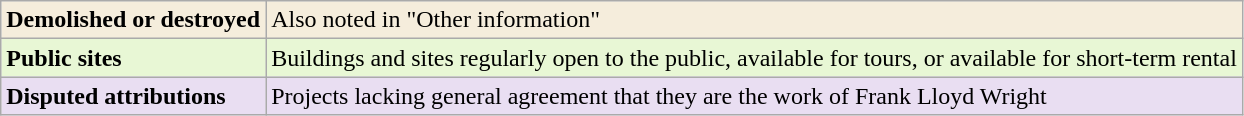<table class="wikitable">
<tr style="background: #f5eddc">
<td><strong>Demolished or destroyed</strong></td>
<td>Also noted in "Other information"</td>
</tr>
<tr style="background: #e8f7d5">
<td><strong>Public sites</strong></td>
<td>Buildings and sites regularly open to the public, available for tours, or available for short-term rental</td>
</tr>
<tr style="background: #e9def2">
<td><strong>Disputed attributions</strong></td>
<td>Projects lacking general agreement that they are the work of Frank Lloyd Wright</td>
</tr>
</table>
